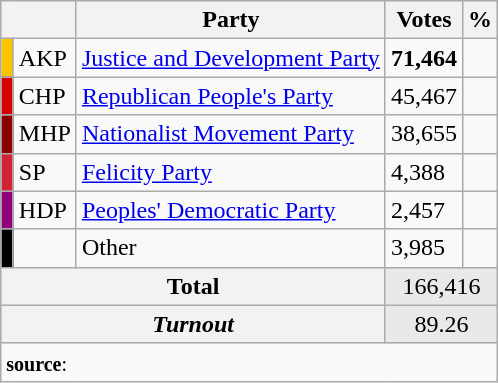<table class="wikitable">
<tr>
<th colspan="2" align="center"></th>
<th align="center">Party</th>
<th align="center">Votes</th>
<th align="center">%</th>
</tr>
<tr align="left">
<td bgcolor="#FDC400" width="1"></td>
<td>AKP</td>
<td><a href='#'>Justice and Development Party</a></td>
<td><strong>71,464</strong></td>
<td><strong></strong></td>
</tr>
<tr align="left">
<td bgcolor="#d50000" width="1"></td>
<td>CHP</td>
<td><a href='#'>Republican People's Party</a></td>
<td>45,467</td>
<td></td>
</tr>
<tr align="left">
<td bgcolor="#870000" width="1"></td>
<td>MHP</td>
<td><a href='#'>Nationalist Movement Party</a></td>
<td>38,655</td>
<td></td>
</tr>
<tr align="left">
<td bgcolor="#D02433" width="1"></td>
<td>SP</td>
<td><a href='#'>Felicity Party</a></td>
<td>4,388</td>
<td></td>
</tr>
<tr align="left">
<td bgcolor="#91007B" width="1"></td>
<td>HDP</td>
<td><a href='#'>Peoples' Democratic Party</a></td>
<td>2,457</td>
<td></td>
</tr>
<tr align="left">
<td bgcolor=" " width="1"></td>
<td></td>
<td>Other</td>
<td>3,985</td>
<td></td>
</tr>
<tr align="left" style="background-color:#E9E9E9">
<th colspan="3" align="center"><strong>Total</strong></th>
<td colspan="5" align="center">166,416</td>
</tr>
<tr align="left" style="background-color:#E9E9E9">
<th colspan="3" align="center"><em>Turnout</em></th>
<td colspan="5" align="center">89.26</td>
</tr>
<tr>
<td colspan="9" align="left"><small><strong>source</strong>: </small></td>
</tr>
</table>
